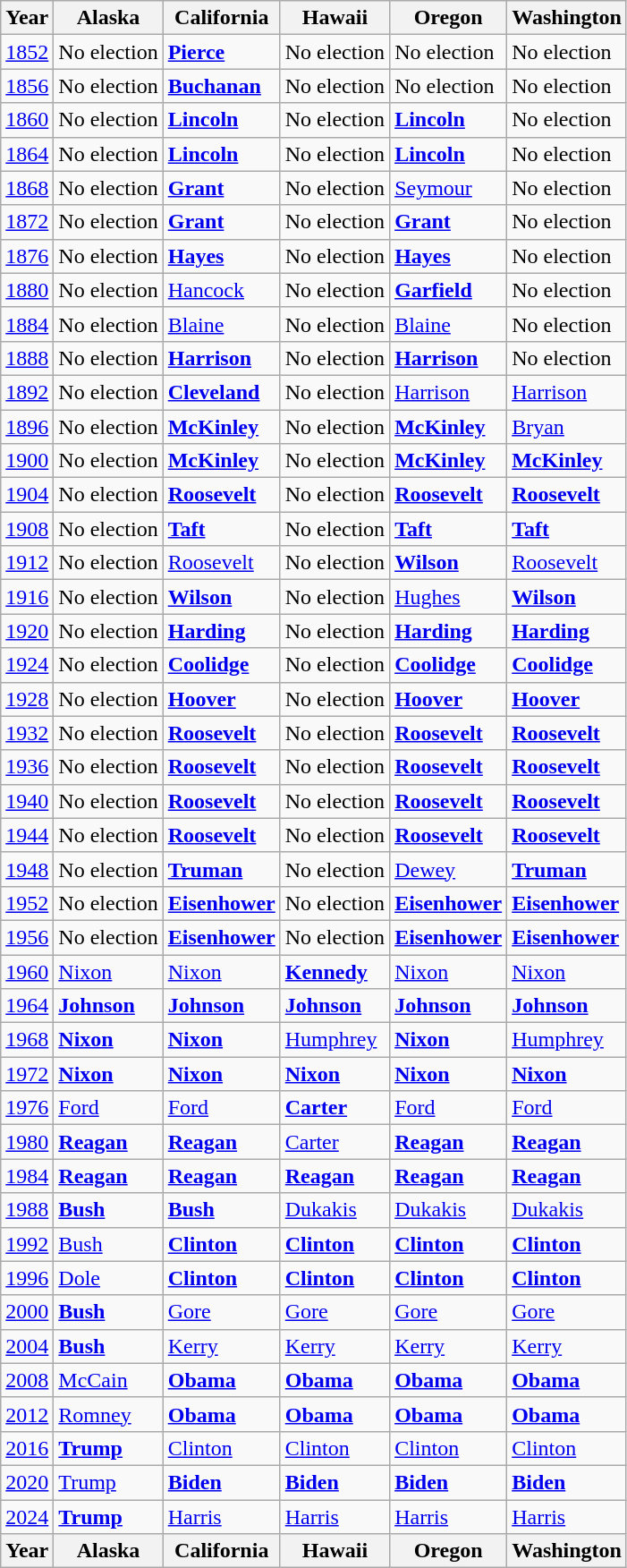<table class="wikitable">
<tr>
<th>Year</th>
<th>Alaska</th>
<th>California</th>
<th>Hawaii</th>
<th>Oregon</th>
<th>Washington</th>
</tr>
<tr>
<td><a href='#'>1852</a></td>
<td>No election</td>
<td><strong><a href='#'>Pierce</a></strong></td>
<td>No election</td>
<td>No election</td>
<td>No election</td>
</tr>
<tr>
<td><a href='#'>1856</a></td>
<td>No election</td>
<td><strong><a href='#'>Buchanan</a></strong></td>
<td>No election</td>
<td>No election</td>
<td>No election</td>
</tr>
<tr>
<td><a href='#'>1860</a></td>
<td>No election</td>
<td><strong><a href='#'>Lincoln</a></strong></td>
<td>No election</td>
<td><strong><a href='#'>Lincoln</a></strong></td>
<td>No election</td>
</tr>
<tr>
<td><a href='#'>1864</a></td>
<td>No election</td>
<td><strong><a href='#'>Lincoln</a></strong></td>
<td>No election</td>
<td><strong><a href='#'>Lincoln</a></strong></td>
<td>No election</td>
</tr>
<tr>
<td><a href='#'>1868</a></td>
<td>No election</td>
<td><strong><a href='#'>Grant</a></strong></td>
<td>No election</td>
<td><a href='#'>Seymour</a></td>
<td>No election</td>
</tr>
<tr>
<td><a href='#'>1872</a></td>
<td>No election</td>
<td><strong><a href='#'>Grant</a></strong></td>
<td>No election</td>
<td><strong><a href='#'>Grant</a></strong></td>
<td>No election</td>
</tr>
<tr>
<td><a href='#'>1876</a></td>
<td>No election</td>
<td><strong><a href='#'>Hayes</a></strong></td>
<td>No election</td>
<td><strong><a href='#'>Hayes</a></strong></td>
<td>No election</td>
</tr>
<tr>
<td><a href='#'>1880</a></td>
<td>No election</td>
<td><a href='#'>Hancock</a></td>
<td>No election</td>
<td><strong><a href='#'>Garfield</a></strong></td>
<td>No election</td>
</tr>
<tr>
<td><a href='#'>1884</a></td>
<td>No election</td>
<td><a href='#'>Blaine</a></td>
<td>No election</td>
<td><a href='#'>Blaine</a></td>
<td>No election</td>
</tr>
<tr>
<td><a href='#'>1888</a></td>
<td>No election</td>
<td><strong><a href='#'>Harrison</a></strong></td>
<td>No election</td>
<td><strong><a href='#'>Harrison</a></strong></td>
<td>No election</td>
</tr>
<tr>
<td><a href='#'>1892</a></td>
<td>No election</td>
<td><strong><a href='#'>Cleveland</a></strong></td>
<td>No election</td>
<td><a href='#'>Harrison</a></td>
<td><a href='#'>Harrison</a></td>
</tr>
<tr>
<td><a href='#'>1896</a></td>
<td>No election</td>
<td><strong><a href='#'>McKinley</a></strong></td>
<td>No election</td>
<td><strong><a href='#'>McKinley</a></strong></td>
<td><a href='#'>Bryan</a></td>
</tr>
<tr>
<td><a href='#'>1900</a></td>
<td>No election</td>
<td><strong><a href='#'>McKinley</a></strong></td>
<td>No election</td>
<td><strong><a href='#'>McKinley</a></strong></td>
<td><strong><a href='#'>McKinley</a></strong></td>
</tr>
<tr>
<td><a href='#'>1904</a></td>
<td>No election</td>
<td><strong><a href='#'>Roosevelt</a></strong></td>
<td>No election</td>
<td><strong><a href='#'>Roosevelt</a></strong></td>
<td><strong><a href='#'>Roosevelt</a></strong></td>
</tr>
<tr>
<td><a href='#'>1908</a></td>
<td>No election</td>
<td><strong><a href='#'>Taft</a></strong></td>
<td>No election</td>
<td><strong><a href='#'>Taft</a></strong></td>
<td><strong><a href='#'>Taft</a></strong></td>
</tr>
<tr>
<td><a href='#'>1912</a></td>
<td>No election</td>
<td><a href='#'>Roosevelt</a></td>
<td>No election</td>
<td><strong><a href='#'>Wilson</a></strong></td>
<td><a href='#'>Roosevelt</a></td>
</tr>
<tr>
<td><a href='#'>1916</a></td>
<td>No election</td>
<td><strong><a href='#'>Wilson</a></strong></td>
<td>No election</td>
<td><a href='#'>Hughes</a></td>
<td><strong><a href='#'>Wilson</a></strong></td>
</tr>
<tr>
<td><a href='#'>1920</a></td>
<td>No election</td>
<td><strong><a href='#'>Harding</a></strong></td>
<td>No election</td>
<td><strong><a href='#'>Harding</a></strong></td>
<td><strong><a href='#'>Harding</a></strong></td>
</tr>
<tr>
<td><a href='#'>1924</a></td>
<td>No election</td>
<td><strong><a href='#'>Coolidge</a></strong></td>
<td>No election</td>
<td><strong><a href='#'>Coolidge</a></strong></td>
<td><strong><a href='#'>Coolidge</a></strong></td>
</tr>
<tr>
<td><a href='#'>1928</a></td>
<td>No election</td>
<td><strong><a href='#'>Hoover</a></strong></td>
<td>No election</td>
<td><strong><a href='#'>Hoover</a></strong></td>
<td><strong><a href='#'>Hoover</a></strong></td>
</tr>
<tr>
<td><a href='#'>1932</a></td>
<td>No election</td>
<td><strong><a href='#'>Roosevelt</a></strong></td>
<td>No election</td>
<td><strong><a href='#'>Roosevelt</a></strong></td>
<td><strong><a href='#'>Roosevelt</a></strong></td>
</tr>
<tr>
<td><a href='#'>1936</a></td>
<td>No election</td>
<td><strong><a href='#'>Roosevelt</a></strong></td>
<td>No election</td>
<td><strong><a href='#'>Roosevelt</a></strong></td>
<td><strong><a href='#'>Roosevelt</a></strong></td>
</tr>
<tr>
<td><a href='#'>1940</a></td>
<td>No election</td>
<td><strong><a href='#'>Roosevelt</a></strong></td>
<td>No election</td>
<td><strong><a href='#'>Roosevelt</a></strong></td>
<td><strong><a href='#'>Roosevelt</a></strong></td>
</tr>
<tr>
<td><a href='#'>1944</a></td>
<td>No election</td>
<td><strong><a href='#'>Roosevelt</a></strong></td>
<td>No election</td>
<td><strong><a href='#'>Roosevelt</a></strong></td>
<td><strong><a href='#'>Roosevelt</a></strong></td>
</tr>
<tr>
<td><a href='#'>1948</a></td>
<td>No election</td>
<td><strong><a href='#'>Truman</a></strong></td>
<td>No election</td>
<td><a href='#'>Dewey</a></td>
<td><strong><a href='#'>Truman</a></strong></td>
</tr>
<tr>
<td><a href='#'>1952</a></td>
<td>No election</td>
<td><strong><a href='#'>Eisenhower</a></strong></td>
<td>No election</td>
<td><strong><a href='#'>Eisenhower</a></strong></td>
<td><strong><a href='#'>Eisenhower</a></strong></td>
</tr>
<tr>
<td><a href='#'>1956</a></td>
<td>No election</td>
<td><strong><a href='#'>Eisenhower</a></strong></td>
<td>No election</td>
<td><strong><a href='#'>Eisenhower</a></strong></td>
<td><strong><a href='#'>Eisenhower</a></strong></td>
</tr>
<tr>
<td><a href='#'>1960</a></td>
<td><a href='#'>Nixon</a></td>
<td><a href='#'>Nixon</a></td>
<td><strong><a href='#'>Kennedy</a></strong></td>
<td><a href='#'>Nixon</a></td>
<td><a href='#'>Nixon</a></td>
</tr>
<tr>
<td><a href='#'>1964</a></td>
<td><strong><a href='#'>Johnson</a></strong></td>
<td><strong><a href='#'>Johnson</a></strong></td>
<td><strong><a href='#'>Johnson</a></strong></td>
<td><strong><a href='#'>Johnson</a></strong></td>
<td><strong><a href='#'>Johnson</a></strong></td>
</tr>
<tr>
<td><a href='#'>1968</a></td>
<td><strong><a href='#'>Nixon</a></strong></td>
<td><strong><a href='#'>Nixon</a></strong></td>
<td><a href='#'>Humphrey</a></td>
<td><strong><a href='#'>Nixon</a></strong></td>
<td><a href='#'>Humphrey</a></td>
</tr>
<tr>
<td><a href='#'>1972</a></td>
<td><strong><a href='#'>Nixon</a></strong></td>
<td><strong><a href='#'>Nixon</a></strong></td>
<td><strong><a href='#'>Nixon</a></strong></td>
<td><strong><a href='#'>Nixon</a></strong></td>
<td><strong><a href='#'>Nixon</a></strong></td>
</tr>
<tr>
<td><a href='#'>1976</a></td>
<td><a href='#'>Ford</a></td>
<td><a href='#'>Ford</a></td>
<td><strong><a href='#'>Carter</a></strong></td>
<td><a href='#'>Ford</a></td>
<td><a href='#'>Ford</a></td>
</tr>
<tr>
<td><a href='#'>1980</a></td>
<td><strong><a href='#'>Reagan</a></strong></td>
<td><strong><a href='#'>Reagan</a></strong></td>
<td><a href='#'>Carter</a></td>
<td><strong><a href='#'>Reagan</a></strong></td>
<td><strong><a href='#'>Reagan</a></strong></td>
</tr>
<tr>
<td><a href='#'>1984</a></td>
<td><strong><a href='#'>Reagan</a></strong></td>
<td><strong><a href='#'>Reagan</a></strong></td>
<td><strong><a href='#'>Reagan</a></strong></td>
<td><strong><a href='#'>Reagan</a></strong></td>
<td><strong><a href='#'>Reagan</a></strong></td>
</tr>
<tr>
<td><a href='#'>1988</a></td>
<td><strong><a href='#'>Bush</a></strong></td>
<td><strong><a href='#'>Bush</a></strong></td>
<td><a href='#'>Dukakis</a></td>
<td><a href='#'>Dukakis</a></td>
<td><a href='#'>Dukakis</a></td>
</tr>
<tr>
<td><a href='#'>1992</a></td>
<td><a href='#'>Bush</a></td>
<td><strong><a href='#'>Clinton</a></strong></td>
<td><strong><a href='#'>Clinton</a></strong></td>
<td><strong><a href='#'>Clinton</a></strong></td>
<td><strong><a href='#'>Clinton</a></strong></td>
</tr>
<tr>
<td><a href='#'>1996</a></td>
<td><a href='#'>Dole</a></td>
<td><strong><a href='#'>Clinton</a></strong></td>
<td><strong><a href='#'>Clinton</a></strong></td>
<td><strong><a href='#'>Clinton</a></strong></td>
<td><strong><a href='#'>Clinton</a></strong></td>
</tr>
<tr>
<td><a href='#'>2000</a></td>
<td><strong><a href='#'>Bush</a></strong></td>
<td><a href='#'>Gore</a></td>
<td><a href='#'>Gore</a></td>
<td><a href='#'>Gore</a></td>
<td><a href='#'>Gore</a></td>
</tr>
<tr>
<td><a href='#'>2004</a></td>
<td><strong><a href='#'>Bush</a></strong></td>
<td><a href='#'>Kerry</a></td>
<td><a href='#'>Kerry</a></td>
<td><a href='#'>Kerry</a></td>
<td><a href='#'>Kerry</a></td>
</tr>
<tr>
<td><a href='#'>2008</a></td>
<td><a href='#'>McCain</a></td>
<td><strong><a href='#'>Obama</a></strong></td>
<td><strong><a href='#'>Obama</a></strong></td>
<td><strong><a href='#'>Obama</a></strong></td>
<td><strong><a href='#'>Obama</a></strong></td>
</tr>
<tr>
<td><a href='#'>2012</a></td>
<td><a href='#'>Romney</a></td>
<td><strong><a href='#'>Obama</a></strong></td>
<td><strong><a href='#'>Obama</a></strong></td>
<td><strong><a href='#'>Obama</a></strong></td>
<td><strong><a href='#'>Obama</a></strong></td>
</tr>
<tr>
<td><a href='#'>2016</a></td>
<td><strong><a href='#'>Trump</a></strong></td>
<td><a href='#'>Clinton</a></td>
<td><a href='#'>Clinton</a></td>
<td><a href='#'>Clinton</a></td>
<td><a href='#'>Clinton</a></td>
</tr>
<tr>
<td><a href='#'>2020</a></td>
<td><a href='#'>Trump</a></td>
<td><strong><a href='#'>Biden</a></strong></td>
<td><strong><a href='#'>Biden</a></strong></td>
<td><strong><a href='#'>Biden</a></strong></td>
<td><strong><a href='#'>Biden</a></strong></td>
</tr>
<tr>
<td><a href='#'>2024</a></td>
<td><strong><a href='#'>Trump</a></strong></td>
<td><a href='#'>Harris</a></td>
<td><a href='#'>Harris</a></td>
<td><a href='#'>Harris</a></td>
<td><a href='#'>Harris</a></td>
</tr>
<tr>
<th>Year</th>
<th>Alaska</th>
<th>California</th>
<th>Hawaii</th>
<th>Oregon</th>
<th>Washington</th>
</tr>
</table>
